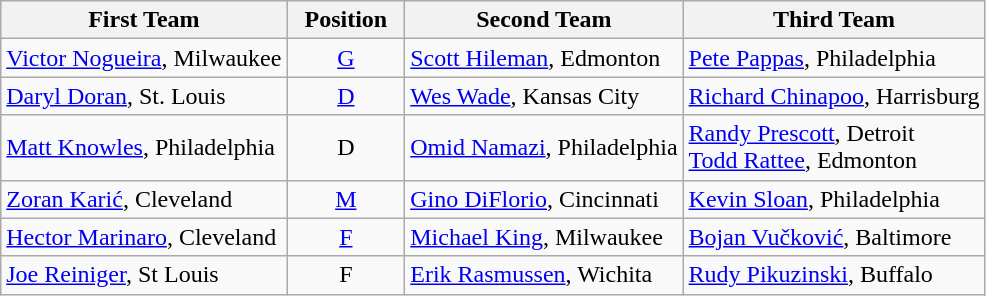<table class="wikitable">
<tr>
<th>First Team</th>
<th>  Position  </th>
<th>Second Team</th>
<th>Third Team</th>
</tr>
<tr>
<td><a href='#'>Victor Nogueira</a>, Milwaukee</td>
<td align=center><a href='#'>G</a></td>
<td><a href='#'>Scott Hileman</a>, Edmonton</td>
<td><a href='#'>Pete Pappas</a>, Philadelphia</td>
</tr>
<tr>
<td><a href='#'>Daryl Doran</a>, St. Louis</td>
<td align=center><a href='#'>D</a></td>
<td><a href='#'>Wes Wade</a>, Kansas City</td>
<td><a href='#'>Richard Chinapoo</a>, Harrisburg</td>
</tr>
<tr>
<td><a href='#'>Matt Knowles</a>, Philadelphia</td>
<td align=center>D</td>
<td><a href='#'>Omid Namazi</a>, Philadelphia</td>
<td><a href='#'>Randy Prescott</a>, Detroit<br><a href='#'>Todd Rattee</a>, Edmonton</td>
</tr>
<tr>
<td><a href='#'>Zoran Karić</a>, Cleveland</td>
<td align=center><a href='#'>M</a></td>
<td><a href='#'>Gino DiFlorio</a>, Cincinnati</td>
<td><a href='#'>Kevin Sloan</a>, Philadelphia</td>
</tr>
<tr>
<td><a href='#'>Hector Marinaro</a>, Cleveland</td>
<td align=center><a href='#'>F</a></td>
<td><a href='#'>Michael King</a>, Milwaukee</td>
<td><a href='#'>Bojan Vučković</a>, Baltimore</td>
</tr>
<tr>
<td><a href='#'>Joe Reiniger</a>, St Louis</td>
<td align=center>F</td>
<td><a href='#'>Erik Rasmussen</a>, Wichita</td>
<td><a href='#'>Rudy Pikuzinski</a>, Buffalo</td>
</tr>
</table>
